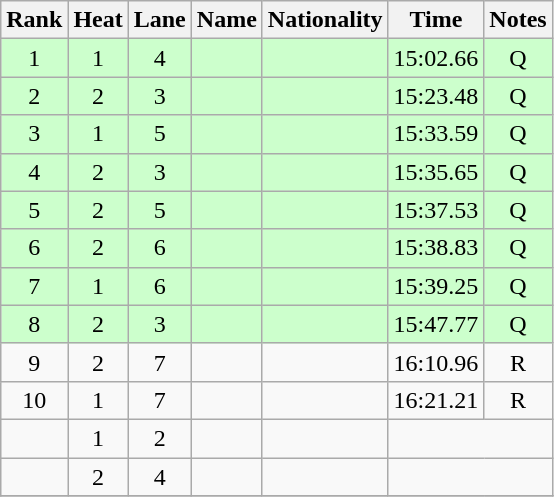<table class="wikitable sortable" style="text-align:center">
<tr>
<th>Rank</th>
<th>Heat</th>
<th>Lane</th>
<th>Name</th>
<th>Nationality</th>
<th>Time</th>
<th>Notes</th>
</tr>
<tr bgcolor=ccffcc>
<td>1</td>
<td>1</td>
<td>4</td>
<td align=left></td>
<td align=left></td>
<td>15:02.66</td>
<td>Q</td>
</tr>
<tr bgcolor=ccffcc>
<td>2</td>
<td>2</td>
<td>3</td>
<td align=left></td>
<td align=left></td>
<td>15:23.48</td>
<td>Q</td>
</tr>
<tr bgcolor=ccffcc>
<td>3</td>
<td>1</td>
<td>5</td>
<td align=left></td>
<td align=left></td>
<td>15:33.59</td>
<td>Q</td>
</tr>
<tr bgcolor=ccffcc>
<td>4</td>
<td>2</td>
<td>3</td>
<td align=left></td>
<td align=left></td>
<td>15:35.65</td>
<td>Q</td>
</tr>
<tr bgcolor=ccffcc>
<td>5</td>
<td>2</td>
<td>5</td>
<td align=left></td>
<td align=left></td>
<td>15:37.53</td>
<td>Q</td>
</tr>
<tr bgcolor=ccffcc>
<td>6</td>
<td>2</td>
<td>6</td>
<td align=left></td>
<td align=left></td>
<td>15:38.83</td>
<td>Q</td>
</tr>
<tr bgcolor=ccffcc>
<td>7</td>
<td>1</td>
<td>6</td>
<td align=left></td>
<td align=left></td>
<td>15:39.25</td>
<td>Q</td>
</tr>
<tr bgcolor=ccffcc>
<td>8</td>
<td>2</td>
<td>3</td>
<td align=left></td>
<td align=left></td>
<td>15:47.77</td>
<td>Q</td>
</tr>
<tr>
<td>9</td>
<td>2</td>
<td>7</td>
<td align=left></td>
<td align=left></td>
<td>16:10.96</td>
<td>R</td>
</tr>
<tr>
<td>10</td>
<td>1</td>
<td>7</td>
<td align=left></td>
<td align=left></td>
<td>16:21.21</td>
<td>R</td>
</tr>
<tr>
<td></td>
<td>1</td>
<td>2</td>
<td align=left></td>
<td align=left></td>
<td colspan=2></td>
</tr>
<tr>
<td></td>
<td>2</td>
<td>4</td>
<td align=left></td>
<td align=left></td>
<td colspan=2></td>
</tr>
<tr>
</tr>
</table>
